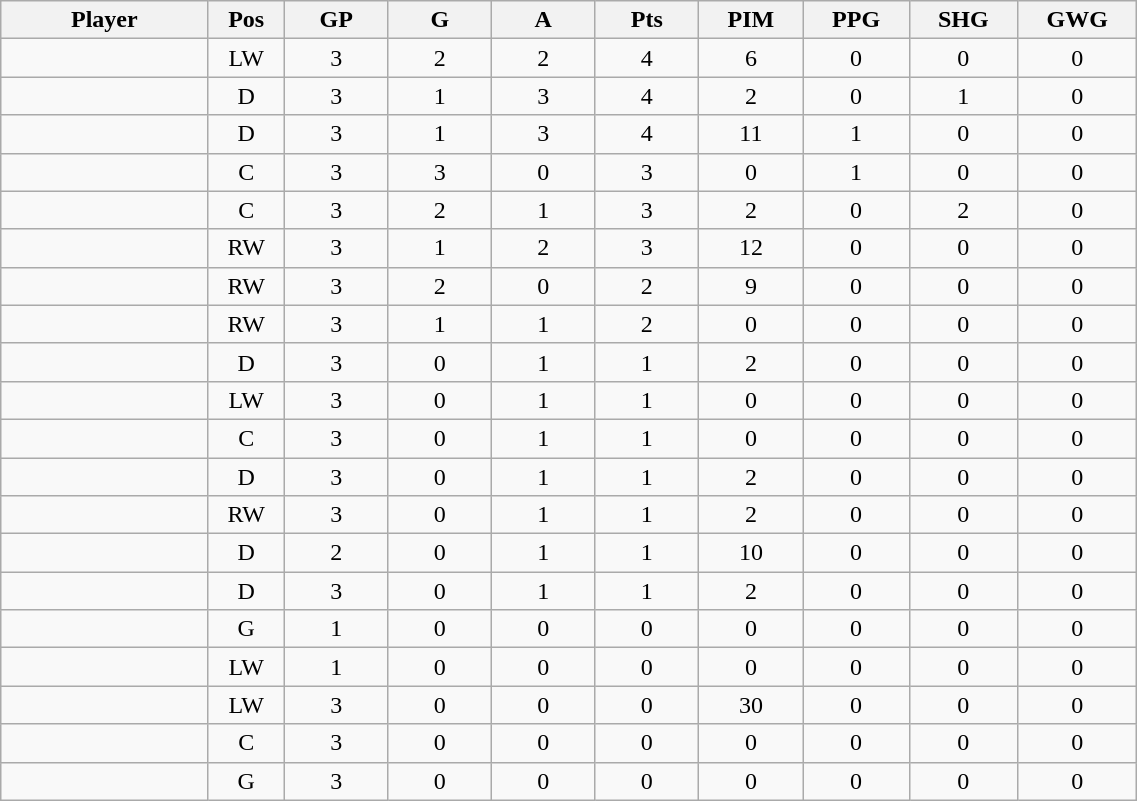<table class="wikitable sortable" width="60%">
<tr ALIGN="center">
<th bgcolor="#DDDDFF" width="10%">Player</th>
<th bgcolor="#DDDDFF" width="3%" title="Position">Pos</th>
<th bgcolor="#DDDDFF" width="5%" title="Games played">GP</th>
<th bgcolor="#DDDDFF" width="5%" title="Goals">G</th>
<th bgcolor="#DDDDFF" width="5%" title="Assists">A</th>
<th bgcolor="#DDDDFF" width="5%" title="Points">Pts</th>
<th bgcolor="#DDDDFF" width="5%" title="Penalties in Minutes">PIM</th>
<th bgcolor="#DDDDFF" width="5%" title="Power play goals">PPG</th>
<th bgcolor="#DDDDFF" width="5%" title="Short-handed goals">SHG</th>
<th bgcolor="#DDDDFF" width="5%" title="Game-winning goals">GWG</th>
</tr>
<tr align="center">
<td align="right"></td>
<td>LW</td>
<td>3</td>
<td>2</td>
<td>2</td>
<td>4</td>
<td>6</td>
<td>0</td>
<td>0</td>
<td>0</td>
</tr>
<tr align="center">
<td align="right"></td>
<td>D</td>
<td>3</td>
<td>1</td>
<td>3</td>
<td>4</td>
<td>2</td>
<td>0</td>
<td>1</td>
<td>0</td>
</tr>
<tr align="center">
<td align="right"></td>
<td>D</td>
<td>3</td>
<td>1</td>
<td>3</td>
<td>4</td>
<td>11</td>
<td>1</td>
<td>0</td>
<td>0</td>
</tr>
<tr align="center">
<td align="right"></td>
<td>C</td>
<td>3</td>
<td>3</td>
<td>0</td>
<td>3</td>
<td>0</td>
<td>1</td>
<td>0</td>
<td>0</td>
</tr>
<tr align="center">
<td align="right"></td>
<td>C</td>
<td>3</td>
<td>2</td>
<td>1</td>
<td>3</td>
<td>2</td>
<td>0</td>
<td>2</td>
<td>0</td>
</tr>
<tr align="center">
<td align="right"></td>
<td>RW</td>
<td>3</td>
<td>1</td>
<td>2</td>
<td>3</td>
<td>12</td>
<td>0</td>
<td>0</td>
<td>0</td>
</tr>
<tr align="center">
<td align="right"></td>
<td>RW</td>
<td>3</td>
<td>2</td>
<td>0</td>
<td>2</td>
<td>9</td>
<td>0</td>
<td>0</td>
<td>0</td>
</tr>
<tr align="center">
<td align="right"></td>
<td>RW</td>
<td>3</td>
<td>1</td>
<td>1</td>
<td>2</td>
<td>0</td>
<td>0</td>
<td>0</td>
<td>0</td>
</tr>
<tr align="center">
<td align="right"></td>
<td>D</td>
<td>3</td>
<td>0</td>
<td>1</td>
<td>1</td>
<td>2</td>
<td>0</td>
<td>0</td>
<td>0</td>
</tr>
<tr align="center">
<td align="right"></td>
<td>LW</td>
<td>3</td>
<td>0</td>
<td>1</td>
<td>1</td>
<td>0</td>
<td>0</td>
<td>0</td>
<td>0</td>
</tr>
<tr align="center">
<td align="right"></td>
<td>C</td>
<td>3</td>
<td>0</td>
<td>1</td>
<td>1</td>
<td>0</td>
<td>0</td>
<td>0</td>
<td>0</td>
</tr>
<tr align="center">
<td align="right"></td>
<td>D</td>
<td>3</td>
<td>0</td>
<td>1</td>
<td>1</td>
<td>2</td>
<td>0</td>
<td>0</td>
<td>0</td>
</tr>
<tr align="center">
<td align="right"></td>
<td>RW</td>
<td>3</td>
<td>0</td>
<td>1</td>
<td>1</td>
<td>2</td>
<td>0</td>
<td>0</td>
<td>0</td>
</tr>
<tr align="center">
<td align="right"></td>
<td>D</td>
<td>2</td>
<td>0</td>
<td>1</td>
<td>1</td>
<td>10</td>
<td>0</td>
<td>0</td>
<td>0</td>
</tr>
<tr align="center">
<td align="right"></td>
<td>D</td>
<td>3</td>
<td>0</td>
<td>1</td>
<td>1</td>
<td>2</td>
<td>0</td>
<td>0</td>
<td>0</td>
</tr>
<tr align="center">
<td align="right"></td>
<td>G</td>
<td>1</td>
<td>0</td>
<td>0</td>
<td>0</td>
<td>0</td>
<td>0</td>
<td>0</td>
<td>0</td>
</tr>
<tr align="center">
<td align="right"></td>
<td>LW</td>
<td>1</td>
<td>0</td>
<td>0</td>
<td>0</td>
<td>0</td>
<td>0</td>
<td>0</td>
<td>0</td>
</tr>
<tr align="center">
<td align="right"></td>
<td>LW</td>
<td>3</td>
<td>0</td>
<td>0</td>
<td>0</td>
<td>30</td>
<td>0</td>
<td>0</td>
<td>0</td>
</tr>
<tr align="center">
<td align="right"></td>
<td>C</td>
<td>3</td>
<td>0</td>
<td>0</td>
<td>0</td>
<td>0</td>
<td>0</td>
<td>0</td>
<td>0</td>
</tr>
<tr align="center">
<td align="right"></td>
<td>G</td>
<td>3</td>
<td>0</td>
<td>0</td>
<td>0</td>
<td>0</td>
<td>0</td>
<td>0</td>
<td>0</td>
</tr>
</table>
